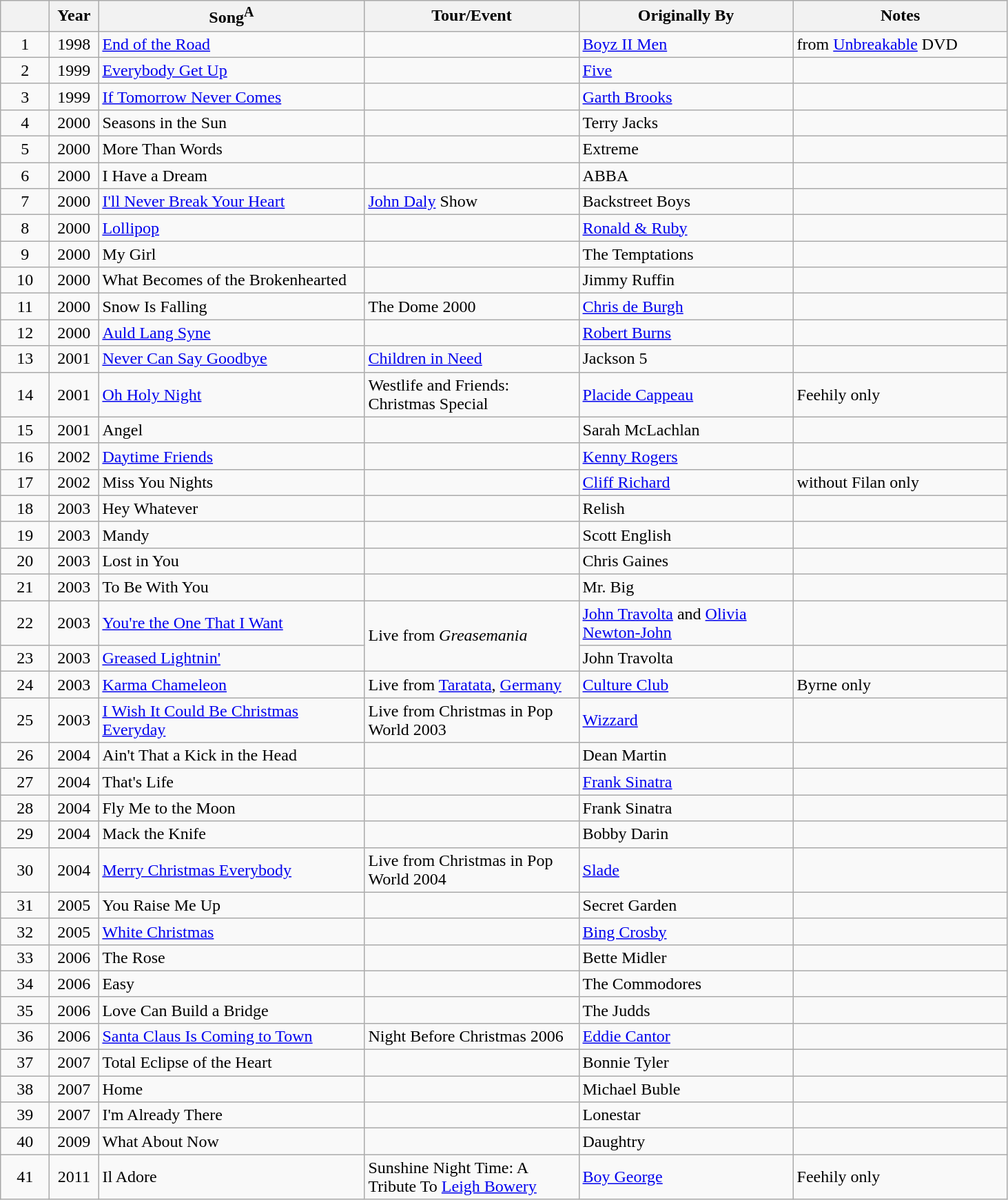<table class="wikitable sortable">
<tr ">
<th style="width:40px;"></th>
<th style="width:40px;">Year</th>
<th style="width:250px;">Song<sup>A</sup></th>
<th style="width:200px;">Tour/Event</th>
<th style="width:200px;">Originally By</th>
<th style="width:200px;">Notes</th>
</tr>
<tr>
<td style="text-align:center;">1</td>
<td style="text-align:center;">1998</td>
<td><a href='#'>End of the Road</a></td>
<td></td>
<td><a href='#'>Boyz II Men</a></td>
<td>from <a href='#'>Unbreakable</a> DVD</td>
</tr>
<tr>
<td style="text-align:center;">2</td>
<td style="text-align:center;">1999</td>
<td><a href='#'>Everybody Get Up</a></td>
<td></td>
<td><a href='#'>Five</a></td>
<td></td>
</tr>
<tr>
<td style="text-align:center;">3</td>
<td style="text-align:center;">1999</td>
<td><a href='#'>If Tomorrow Never Comes</a></td>
<td></td>
<td><a href='#'>Garth Brooks</a></td>
<td></td>
</tr>
<tr>
<td style="text-align:center;">4</td>
<td style="text-align:center;">2000</td>
<td>Seasons in the Sun</td>
<td></td>
<td>Terry Jacks</td>
<td></td>
</tr>
<tr>
<td style="text-align:center;">5</td>
<td style="text-align:center;">2000</td>
<td>More Than Words</td>
<td></td>
<td>Extreme</td>
<td></td>
</tr>
<tr>
<td style="text-align:center;">6</td>
<td style="text-align:center;">2000</td>
<td>I Have a Dream</td>
<td></td>
<td>ABBA</td>
<td></td>
</tr>
<tr>
<td style="text-align:center;">7</td>
<td style="text-align:center;">2000</td>
<td><a href='#'>I'll Never Break Your Heart</a></td>
<td><a href='#'>John Daly</a> Show</td>
<td>Backstreet Boys</td>
<td></td>
</tr>
<tr>
<td style="text-align:center;">8</td>
<td style="text-align:center;">2000</td>
<td><a href='#'>Lollipop</a></td>
<td></td>
<td><a href='#'>Ronald & Ruby</a></td>
<td></td>
</tr>
<tr>
<td style="text-align:center;">9</td>
<td style="text-align:center;">2000</td>
<td>My Girl</td>
<td></td>
<td>The Temptations</td>
<td></td>
</tr>
<tr>
<td style="text-align:center;">10</td>
<td style="text-align:center;">2000</td>
<td>What Becomes of the Brokenhearted</td>
<td></td>
<td>Jimmy Ruffin</td>
<td></td>
</tr>
<tr>
<td style="text-align:center;">11</td>
<td style="text-align:center;">2000</td>
<td>Snow Is Falling</td>
<td>The Dome 2000</td>
<td><a href='#'>Chris de Burgh</a></td>
<td></td>
</tr>
<tr>
<td style="text-align:center;">12</td>
<td style="text-align:center;">2000</td>
<td><a href='#'>Auld Lang Syne</a></td>
<td></td>
<td><a href='#'>Robert Burns</a></td>
<td></td>
</tr>
<tr>
<td style="text-align:center;">13</td>
<td style="text-align:center;">2001</td>
<td><a href='#'>Never Can Say Goodbye</a></td>
<td><a href='#'>Children in Need</a></td>
<td>Jackson 5</td>
<td></td>
</tr>
<tr>
<td style="text-align:center;">14</td>
<td style="text-align:center;">2001</td>
<td><a href='#'>Oh Holy Night</a></td>
<td>Westlife and Friends: Christmas Special</td>
<td><a href='#'>Placide Cappeau</a></td>
<td>Feehily only</td>
</tr>
<tr>
<td style="text-align:center;">15</td>
<td style="text-align:center;">2001</td>
<td>Angel</td>
<td></td>
<td>Sarah McLachlan</td>
<td></td>
</tr>
<tr>
<td style="text-align:center;">16</td>
<td style="text-align:center;">2002</td>
<td><a href='#'>Daytime Friends</a></td>
<td></td>
<td><a href='#'>Kenny Rogers</a></td>
<td></td>
</tr>
<tr>
<td style="text-align:center;">17</td>
<td style="text-align:center;">2002</td>
<td>Miss You Nights</td>
<td></td>
<td><a href='#'>Cliff Richard</a></td>
<td>without Filan only</td>
</tr>
<tr>
<td style="text-align:center;">18</td>
<td style="text-align:center;">2003</td>
<td>Hey Whatever</td>
<td></td>
<td>Relish</td>
<td></td>
</tr>
<tr>
<td style="text-align:center;">19</td>
<td style="text-align:center;">2003</td>
<td>Mandy</td>
<td></td>
<td>Scott English</td>
<td></td>
</tr>
<tr>
<td style="text-align:center;">20</td>
<td style="text-align:center;">2003</td>
<td>Lost in You</td>
<td></td>
<td>Chris Gaines</td>
<td></td>
</tr>
<tr>
<td style="text-align:center;">21</td>
<td style="text-align:center;">2003</td>
<td>To Be With You</td>
<td></td>
<td>Mr. Big</td>
<td></td>
</tr>
<tr>
<td style="text-align:center;">22</td>
<td style="text-align:center;">2003</td>
<td><a href='#'>You're the One That I Want</a></td>
<td rowspan="2">Live from <em>Greasemania</em></td>
<td><a href='#'>John Travolta</a> and <a href='#'>Olivia Newton-John</a></td>
<td></td>
</tr>
<tr>
<td style="text-align:center;">23</td>
<td style="text-align:center;">2003</td>
<td><a href='#'>Greased Lightnin'</a></td>
<td>John Travolta</td>
<td></td>
</tr>
<tr>
<td style="text-align:center;">24</td>
<td style="text-align:center;">2003</td>
<td><a href='#'>Karma Chameleon</a></td>
<td>Live from <a href='#'>Taratata</a>, <a href='#'>Germany</a></td>
<td><a href='#'>Culture Club</a></td>
<td>Byrne only</td>
</tr>
<tr>
<td style="text-align:center;">25</td>
<td style="text-align:center;">2003</td>
<td><a href='#'>I Wish It Could Be Christmas Everyday</a></td>
<td>Live from Christmas in Pop World 2003</td>
<td><a href='#'>Wizzard</a></td>
<td></td>
</tr>
<tr>
<td style="text-align:center;">26</td>
<td style="text-align:center;">2004</td>
<td>Ain't That a Kick in the Head</td>
<td></td>
<td>Dean Martin</td>
<td></td>
</tr>
<tr>
<td style="text-align:center;">27</td>
<td style="text-align:center;">2004</td>
<td>That's Life</td>
<td></td>
<td><a href='#'>Frank Sinatra</a></td>
<td></td>
</tr>
<tr>
<td style="text-align:center;">28</td>
<td style="text-align:center;">2004</td>
<td>Fly Me to the Moon</td>
<td></td>
<td>Frank Sinatra</td>
<td></td>
</tr>
<tr>
<td style="text-align:center;">29</td>
<td style="text-align:center;">2004</td>
<td>Mack the Knife</td>
<td></td>
<td>Bobby Darin</td>
<td></td>
</tr>
<tr>
<td style="text-align:center;">30</td>
<td style="text-align:center;">2004</td>
<td><a href='#'>Merry Christmas Everybody</a></td>
<td>Live from Christmas in Pop World 2004</td>
<td><a href='#'>Slade</a></td>
<td></td>
</tr>
<tr>
<td style="text-align:center;">31</td>
<td style="text-align:center;">2005</td>
<td>You Raise Me Up</td>
<td></td>
<td>Secret Garden</td>
<td></td>
</tr>
<tr>
<td style="text-align:center;">32</td>
<td style="text-align:center;">2005</td>
<td><a href='#'>White Christmas</a></td>
<td></td>
<td><a href='#'>Bing Crosby</a></td>
<td></td>
</tr>
<tr>
<td style="text-align:center;">33</td>
<td style="text-align:center;">2006</td>
<td>The Rose</td>
<td></td>
<td>Bette Midler</td>
<td></td>
</tr>
<tr>
<td style="text-align:center;">34</td>
<td style="text-align:center;">2006</td>
<td>Easy</td>
<td></td>
<td>The Commodores</td>
<td></td>
</tr>
<tr>
<td style="text-align:center;">35</td>
<td style="text-align:center;">2006</td>
<td>Love Can Build a Bridge</td>
<td></td>
<td>The Judds</td>
<td></td>
</tr>
<tr>
<td style="text-align:center;">36</td>
<td style="text-align:center;">2006</td>
<td><a href='#'>Santa Claus Is Coming to Town</a></td>
<td>Night Before Christmas 2006</td>
<td><a href='#'>Eddie Cantor</a></td>
<td></td>
</tr>
<tr>
<td style="text-align:center;">37</td>
<td style="text-align:center;">2007</td>
<td>Total Eclipse of the Heart</td>
<td></td>
<td>Bonnie Tyler</td>
<td></td>
</tr>
<tr>
<td style="text-align:center;">38</td>
<td style="text-align:center;">2007</td>
<td>Home</td>
<td></td>
<td>Michael Buble</td>
<td></td>
</tr>
<tr>
<td style="text-align:center;">39</td>
<td style="text-align:center;">2007</td>
<td>I'm Already There</td>
<td></td>
<td>Lonestar</td>
<td></td>
</tr>
<tr>
<td style="text-align:center;">40</td>
<td style="text-align:center;">2009</td>
<td>What About Now</td>
<td></td>
<td>Daughtry</td>
<td></td>
</tr>
<tr>
<td style="text-align:center;">41</td>
<td style="text-align:center;">2011</td>
<td>Il Adore</td>
<td>Sunshine Night Time: A Tribute To <a href='#'>Leigh Bowery</a></td>
<td><a href='#'>Boy George</a></td>
<td>Feehily only</td>
</tr>
</table>
